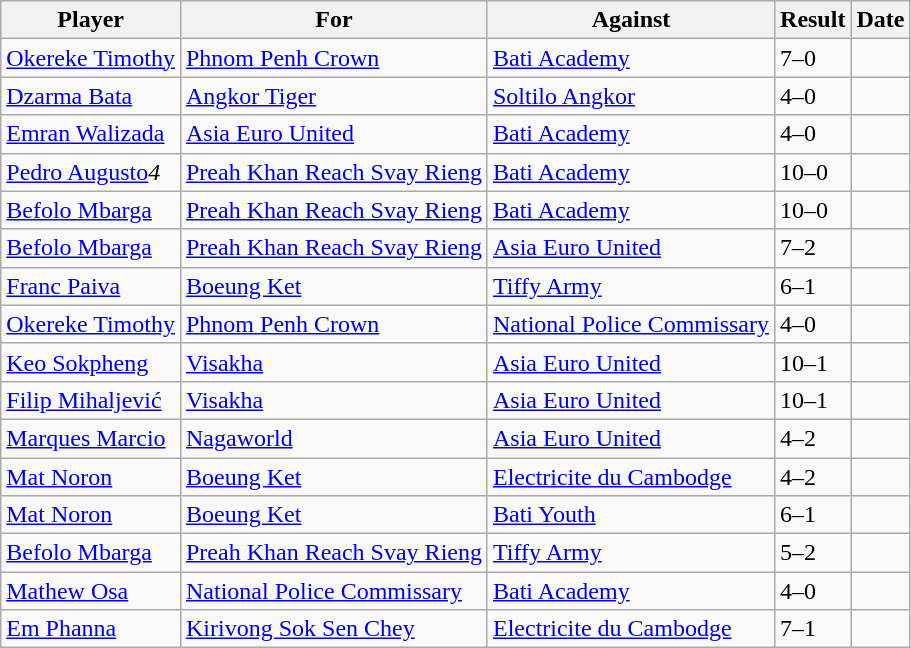<table class="wikitable sortable">
<tr>
<th>Player</th>
<th>For</th>
<th>Against</th>
<th align=center>Result</th>
<th>Date</th>
</tr>
<tr>
<td> <a href='#'>Okereke Timothy</a></td>
<td><a href='#'>Phnom Penh Crown</a></td>
<td><a href='#'>Bati Academy</a></td>
<td>7–0</td>
<td></td>
</tr>
<tr>
<td> <a href='#'>Dzarma Bata</a></td>
<td><a href='#'>Angkor Tiger</a></td>
<td><a href='#'>Soltilo Angkor</a></td>
<td>4–0</td>
<td></td>
</tr>
<tr>
<td> <a href='#'>Emran Walizada</a></td>
<td><a href='#'>Asia Euro United</a></td>
<td><a href='#'>Bati Academy</a></td>
<td>4–0</td>
<td></td>
</tr>
<tr>
<td> <a href='#'>Pedro Augusto</a><em>4</em></td>
<td><a href='#'>Preah Khan Reach Svay Rieng</a></td>
<td><a href='#'>Bati Academy</a></td>
<td>10–0</td>
<td></td>
</tr>
<tr>
<td> <a href='#'>Befolo Mbarga</a></td>
<td><a href='#'>Preah Khan Reach Svay Rieng</a></td>
<td><a href='#'>Bati Academy</a></td>
<td>10–0</td>
<td></td>
</tr>
<tr>
<td> <a href='#'>Befolo Mbarga</a></td>
<td><a href='#'>Preah Khan Reach Svay Rieng</a></td>
<td><a href='#'>Asia Euro United</a></td>
<td>7–2</td>
<td></td>
</tr>
<tr>
<td> <a href='#'>Franc Paiva</a></td>
<td><a href='#'>Boeung Ket</a></td>
<td><a href='#'>Tiffy Army</a></td>
<td>6–1</td>
<td></td>
</tr>
<tr>
<td> <a href='#'>Okereke Timothy</a></td>
<td><a href='#'>Phnom Penh Crown</a></td>
<td><a href='#'>National Police Commissary</a></td>
<td>4–0</td>
<td></td>
</tr>
<tr>
<td> <a href='#'>Keo Sokpheng</a></td>
<td><a href='#'>Visakha</a></td>
<td><a href='#'>Asia Euro United</a></td>
<td>10–1</td>
<td></td>
</tr>
<tr>
<td> <a href='#'>Filip Mihaljević</a></td>
<td><a href='#'>Visakha</a></td>
<td><a href='#'>Asia Euro United</a></td>
<td>10–1</td>
<td></td>
</tr>
<tr>
<td> <a href='#'>Marques Marcio</a></td>
<td><a href='#'>Nagaworld</a></td>
<td><a href='#'>Asia Euro United</a></td>
<td>4–2</td>
<td></td>
</tr>
<tr>
<td> <a href='#'>Mat Noron</a></td>
<td><a href='#'>Boeung Ket</a></td>
<td><a href='#'>Electricite du Cambodge</a></td>
<td>4–2</td>
<td></td>
</tr>
<tr>
<td> <a href='#'>Mat Noron</a></td>
<td><a href='#'>Boeung Ket</a></td>
<td><a href='#'>Bati Youth</a></td>
<td>6–1</td>
<td></td>
</tr>
<tr>
<td> <a href='#'>Befolo Mbarga</a></td>
<td><a href='#'>Preah Khan Reach Svay Rieng</a></td>
<td><a href='#'>Tiffy Army</a></td>
<td>5–2</td>
<td></td>
</tr>
<tr>
<td> <a href='#'>Mathew Osa</a></td>
<td><a href='#'>National Police Commissary</a></td>
<td><a href='#'>Bati Academy</a></td>
<td>4–0</td>
<td></td>
</tr>
<tr>
<td> <a href='#'>Em Phanna</a></td>
<td><a href='#'>Kirivong Sok Sen Chey</a></td>
<td><a href='#'>Electricite du Cambodge</a></td>
<td>7–1</td>
<td></td>
</tr>
</table>
